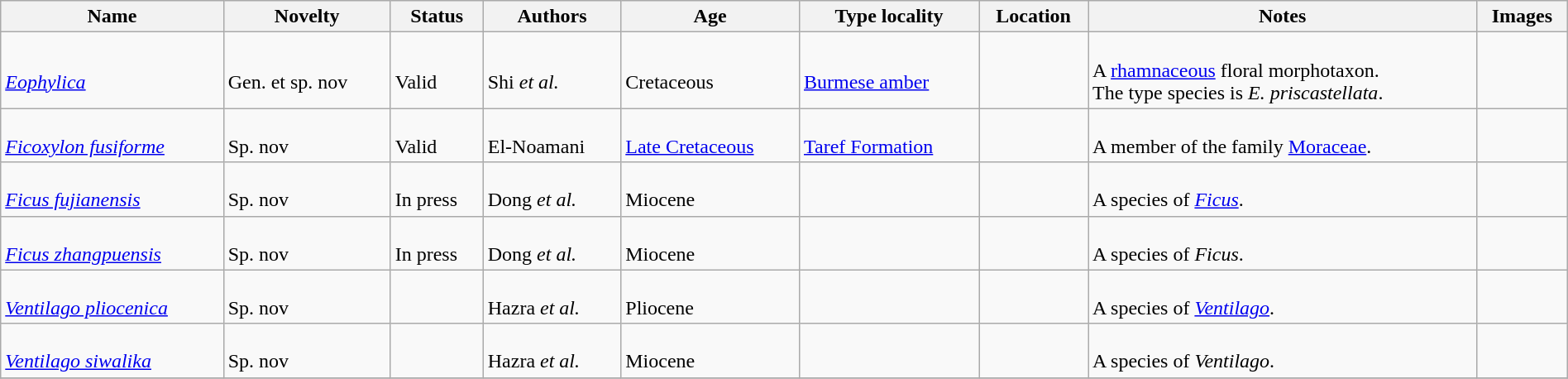<table class="wikitable sortable" align="center" width="100%">
<tr>
<th>Name</th>
<th>Novelty</th>
<th>Status</th>
<th>Authors</th>
<th>Age</th>
<th>Type locality</th>
<th>Location</th>
<th>Notes</th>
<th>Images</th>
</tr>
<tr>
<td><br><em><a href='#'>Eophylica</a></em></td>
<td><br>Gen. et sp. nov</td>
<td><br>Valid</td>
<td><br>Shi <em>et al.</em></td>
<td><br>Cretaceous</td>
<td><br><a href='#'>Burmese amber</a></td>
<td><br></td>
<td><br>A <a href='#'>rhamnaceous</a> floral morphotaxon.<br> The type species is <em>E. priscastellata</em>.</td>
<td></td>
</tr>
<tr>
<td><br><em><a href='#'>Ficoxylon fusiforme</a></em></td>
<td><br>Sp. nov</td>
<td><br>Valid</td>
<td><br>El-Noamani</td>
<td><br><a href='#'>Late Cretaceous</a></td>
<td><br><a href='#'>Taref Formation</a></td>
<td><br></td>
<td><br>A member of the family <a href='#'>Moraceae</a>.</td>
<td></td>
</tr>
<tr>
<td><br><em><a href='#'>Ficus fujianensis</a></em></td>
<td><br>Sp. nov</td>
<td><br>In press</td>
<td><br>Dong <em>et al.</em></td>
<td><br>Miocene</td>
<td></td>
<td><br></td>
<td><br>A species of <em><a href='#'>Ficus</a></em>.</td>
<td></td>
</tr>
<tr>
<td><br><em><a href='#'>Ficus zhangpuensis</a></em></td>
<td><br>Sp. nov</td>
<td><br>In press</td>
<td><br>Dong <em>et al.</em></td>
<td><br>Miocene</td>
<td></td>
<td><br></td>
<td><br>A species of <em>Ficus</em>.</td>
<td></td>
</tr>
<tr>
<td><br><em><a href='#'>Ventilago pliocenica</a></em></td>
<td><br>Sp. nov</td>
<td></td>
<td><br>Hazra <em>et al.</em></td>
<td><br>Pliocene</td>
<td></td>
<td><br></td>
<td><br>A species of <em><a href='#'>Ventilago</a></em>.</td>
<td></td>
</tr>
<tr>
<td><br><em><a href='#'>Ventilago siwalika</a></em></td>
<td><br>Sp. nov</td>
<td></td>
<td><br>Hazra <em>et al.</em></td>
<td><br>Miocene</td>
<td></td>
<td><br></td>
<td><br>A species of <em>Ventilago</em>.</td>
<td></td>
</tr>
<tr>
</tr>
</table>
